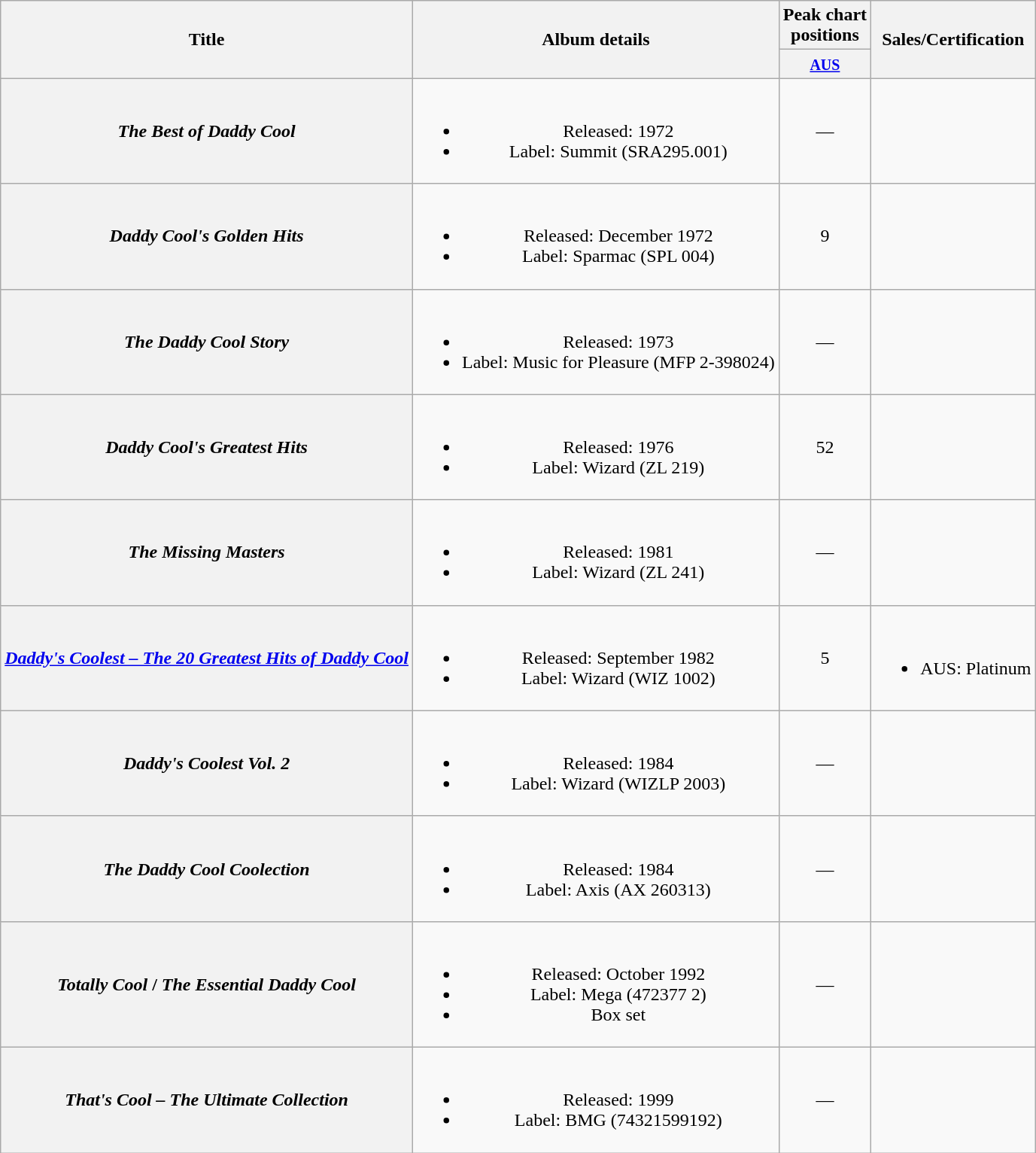<table class="wikitable plainrowheaders" style="text-align:center;" border="1">
<tr>
<th scope="col" rowspan="2">Title</th>
<th scope="col" rowspan="2">Album details</th>
<th scope="col" colspan="1">Peak chart<br>positions</th>
<th scope="col" rowspan="2">Sales/Certification</th>
</tr>
<tr>
<th scope="col" style="text-align:center;"><small><a href='#'>AUS</a><br></small></th>
</tr>
<tr>
<th scope="row"><em>The Best of Daddy Cool</em></th>
<td><br><ul><li>Released: 1972</li><li>Label: Summit (SRA295.001)</li></ul></td>
<td>—</td>
<td></td>
</tr>
<tr>
<th scope="row"><em>Daddy Cool's Golden Hits</em></th>
<td><br><ul><li>Released: December 1972</li><li>Label: Sparmac (SPL 004)</li></ul></td>
<td>9</td>
<td></td>
</tr>
<tr>
<th scope="row"><em>The Daddy Cool Story</em></th>
<td><br><ul><li>Released: 1973</li><li>Label: Music for Pleasure (MFP 2-398024)</li></ul></td>
<td>—</td>
<td></td>
</tr>
<tr>
<th scope="row"><em>Daddy Cool's Greatest Hits</em></th>
<td><br><ul><li>Released: 1976</li><li>Label: Wizard (ZL 219)</li></ul></td>
<td>52</td>
<td></td>
</tr>
<tr>
<th scope="row"><em>The Missing Masters</em></th>
<td><br><ul><li>Released: 1981</li><li>Label: Wizard (ZL 241)</li></ul></td>
<td>—</td>
<td></td>
</tr>
<tr>
<th scope="row"><em><a href='#'>Daddy's Coolest – The 20 Greatest Hits of Daddy Cool</a></em></th>
<td><br><ul><li>Released: September 1982</li><li>Label: Wizard (WIZ 1002)</li></ul></td>
<td>5</td>
<td><br><ul><li>AUS: Platinum</li></ul></td>
</tr>
<tr>
<th scope="row"><em>Daddy's Coolest Vol. 2</em></th>
<td><br><ul><li>Released: 1984</li><li>Label: Wizard (WIZLP 2003)</li></ul></td>
<td>—</td>
<td></td>
</tr>
<tr>
<th scope="row"><em>The Daddy Cool Coolection</em></th>
<td><br><ul><li>Released: 1984</li><li>Label: Axis (AX 260313)</li></ul></td>
<td>—</td>
<td></td>
</tr>
<tr>
<th scope="row"><em>Totally Cool</em> / <em>The Essential Daddy Cool</em></th>
<td><br><ul><li>Released: October 1992</li><li>Label: Mega (472377 2)</li><li>Box set</li></ul></td>
<td>—</td>
<td></td>
</tr>
<tr>
<th scope="row"><em>That's Cool – The Ultimate Collection</em></th>
<td><br><ul><li>Released: 1999</li><li>Label: BMG (74321599192)</li></ul></td>
<td>—</td>
<td></td>
</tr>
</table>
